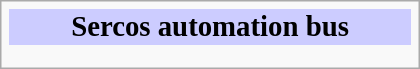<table class="infobox" style="width: 280px;">
<tr>
<td style="background-color: #CCF; text-align: center; font-size: larger; padding: 1px 3px;" colspan="2"><strong>Sercos automation bus</strong></td>
</tr>
<tr>
</tr>
<tr>
</tr>
<tr>
</tr>
<tr>
</tr>
<tr>
</tr>
</table>
